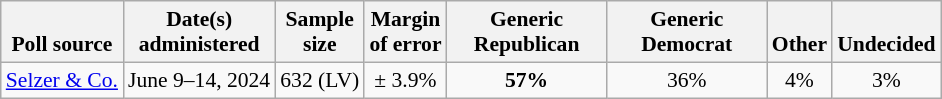<table class="wikitable" style="font-size:90%;text-align:center;">
<tr valign=bottom>
<th>Poll source</th>
<th>Date(s)<br>administered</th>
<th>Sample<br>size</th>
<th>Margin<br>of error</th>
<th style="width:100px;">Generic<br>Republican</th>
<th style="width:100px;">Generic<br>Democrat</th>
<th>Other</th>
<th>Undecided</th>
</tr>
<tr>
<td style="text-align:left;"><a href='#'>Selzer & Co.</a></td>
<td data-sort-value="2024-06-14">June 9–14, 2024</td>
<td>632 (LV)</td>
<td>± 3.9%</td>
<td><strong>57%</strong></td>
<td>36%</td>
<td>4%</td>
<td>3%</td>
</tr>
</table>
